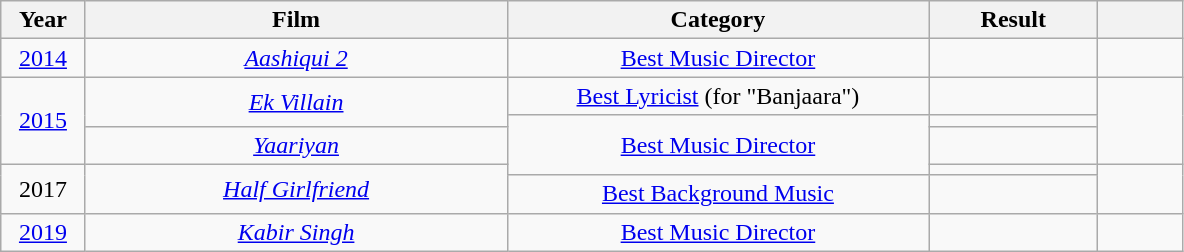<table class="wikitable sortable">
<tr>
<th style="width:5%;">Year</th>
<th style="width:25%;">Film</th>
<th style="width:25%;">Category</th>
<th style="width:10%;">Result</th>
<th style="width:5%;"></th>
</tr>
<tr>
<td style="text-align:center;"><a href='#'>2014</a></td>
<td style="text-align:center;"><em><a href='#'>Aashiqui 2</a></em></td>
<td style="text-align:center;"><a href='#'>Best Music Director</a></td>
<td></td>
<td></td>
</tr>
<tr>
<td style="text-align:center;" rowspan="3"><a href='#'>2015</a></td>
<td style="text-align:center;" rowspan="2"><em><a href='#'>Ek Villain</a></em></td>
<td style="text-align:center;"><a href='#'>Best Lyricist</a> (for "Banjaara")</td>
<td></td>
<td rowspan="3"></td>
</tr>
<tr>
<td style="text-align:center;" rowspan="3"><a href='#'>Best Music Director</a></td>
<td></td>
</tr>
<tr>
<td style="text-align:center;"><em><a href='#'>Yaariyan</a></em></td>
<td></td>
</tr>
<tr>
<td style="text-align:center;" rowspan="2">2017</td>
<td style="text-align:center;" rowspan="2"><em><a href='#'>Half Girlfriend</a></em></td>
<td></td>
<td rowspan="2"></td>
</tr>
<tr>
<td style="text-align:center;"><a href='#'>Best Background Music</a></td>
<td></td>
</tr>
<tr>
<td style="text-align:center;"><a href='#'>2019</a></td>
<td style="text-align:center;"><em><a href='#'>Kabir Singh</a></em></td>
<td style="text-align:center;"><a href='#'>Best Music Director</a></td>
<td></td>
<td></td>
</tr>
</table>
